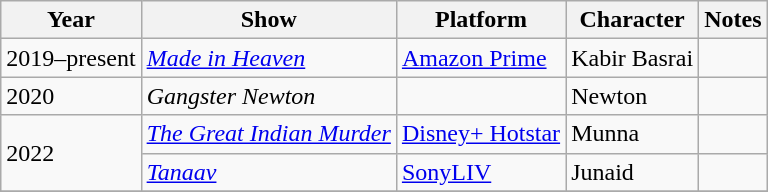<table class="wikitable">
<tr>
<th>Year</th>
<th>Show</th>
<th>Platform</th>
<th>Character</th>
<th>Notes</th>
</tr>
<tr>
<td>2019–present</td>
<td><em><a href='#'>Made in Heaven</a></em></td>
<td><a href='#'>Amazon Prime</a></td>
<td>Kabir Basrai</td>
<td></td>
</tr>
<tr>
<td>2020</td>
<td><em>Gangster Newton</em></td>
<td></td>
<td>Newton</td>
<td></td>
</tr>
<tr>
<td rowspan="2">2022</td>
<td><em><a href='#'>The Great Indian Murder</a></em></td>
<td><a href='#'>Disney+ Hotstar</a></td>
<td>Munna</td>
<td></td>
</tr>
<tr>
<td><em><a href='#'>Tanaav</a></em></td>
<td><a href='#'>SonyLIV</a></td>
<td>Junaid</td>
<td></td>
</tr>
<tr>
</tr>
</table>
